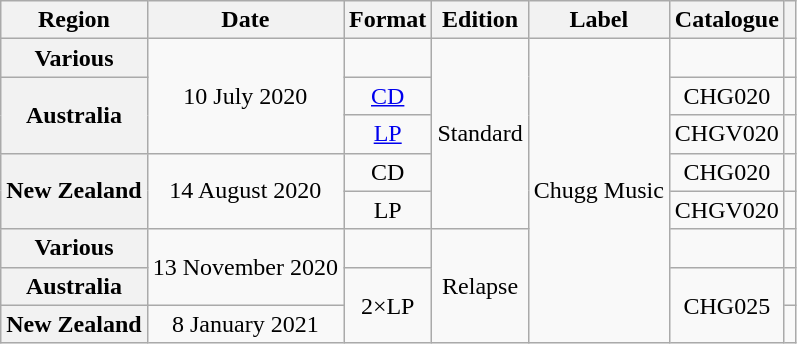<table class="wikitable plainrowheaders" style="text-align:center;">
<tr>
<th scope="col">Region</th>
<th scope="col">Date</th>
<th scope="col">Format</th>
<th scope="col">Edition</th>
<th scope="col">Label</th>
<th scope="col">Catalogue</th>
<th scope="col"></th>
</tr>
<tr>
<th scope="row">Various</th>
<td rowspan="3">10 July 2020</td>
<td></td>
<td rowspan="5">Standard</td>
<td rowspan="8">Chugg Music</td>
<td></td>
<td></td>
</tr>
<tr>
<th scope="row" rowspan="2">Australia</th>
<td><a href='#'>CD</a></td>
<td>CHG020</td>
<td></td>
</tr>
<tr>
<td><a href='#'>LP</a></td>
<td>CHGV020</td>
<td></td>
</tr>
<tr>
<th scope="row" rowspan="2">New Zealand</th>
<td rowspan="2">14 August 2020</td>
<td>CD</td>
<td>CHG020</td>
<td></td>
</tr>
<tr>
<td>LP</td>
<td>CHGV020</td>
<td></td>
</tr>
<tr>
<th scope="row">Various</th>
<td rowspan="2">13 November 2020</td>
<td></td>
<td rowspan="3">Relapse </td>
<td></td>
<td></td>
</tr>
<tr>
<th scope="row">Australia</th>
<td rowspan="2">2×LP </td>
<td rowspan="2">CHG025</td>
<td></td>
</tr>
<tr>
<th scope="row">New Zealand</th>
<td>8 January 2021</td>
<td></td>
</tr>
</table>
